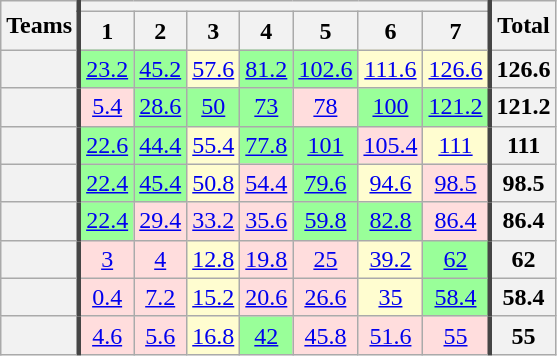<table class="wikitable">
<tr>
<th rowspan="2" style="border-right: 3px solid #454545">Teams</th>
<th colspan="7"></th>
<th rowspan="2" style="border-left: 3px solid #454545">Total</th>
</tr>
<tr>
<th>1</th>
<th>2</th>
<th>3</th>
<th>4</th>
<th>5</th>
<th>6</th>
<th>7</th>
</tr>
<tr align="center">
<th style="border-right: 3px solid #454545"></th>
<td style="background-color:#99FF99"><a href='#'>23.2</a></td>
<td style="background-color:#99FF99"><a href='#'>45.2</a></td>
<td style="background-color:#FFFDD0"><a href='#'>57.6</a></td>
<td style="background-color:#99FF99"><a href='#'>81.2</a></td>
<td style="background-color:#99FF99"><a href='#'>102.6</a></td>
<td style="background-color:#FFFDD0"><a href='#'>111.6</a></td>
<td style="background-color:#FFFDD0"><a href='#'>126.6</a></td>
<th style="border-left: 3px solid #454545">126.6</th>
</tr>
<tr align="center">
<th style="border-right: 3px solid #454545"></th>
<td style="background-color:#FFDDDD"><a href='#'>5.4</a></td>
<td style="background-color:#99FF99"><a href='#'>28.6</a></td>
<td style="background-color:#99FF99"><a href='#'>50</a></td>
<td style="background-color:#99FF99"><a href='#'>73</a></td>
<td style="background-color:#FFDDDD"><a href='#'>78</a></td>
<td style="background-color:#99FF99"><a href='#'>100</a></td>
<td style="background-color:#99FF99"><a href='#'>121.2</a></td>
<th style="border-left: 3px solid #454545">121.2</th>
</tr>
<tr align="center">
<th style="border-right: 3px solid #454545"></th>
<td style="background-color:#99FF99"><a href='#'>22.6</a></td>
<td style="background-color:#99FF99"><a href='#'>44.4</a></td>
<td style="background-color:#FFFDD0"><a href='#'>55.4</a></td>
<td style="background-color:#99FF99"><a href='#'>77.8</a></td>
<td style="background-color:#99FF99"><a href='#'>101</a></td>
<td style="background-color:#FFDDDD"><a href='#'>105.4</a></td>
<td style="background-color:#FFFDD0"><a href='#'>111</a></td>
<th style="border-left: 3px solid #454545">111</th>
</tr>
<tr align="center">
<th style="border-right: 3px solid #454545"></th>
<td style="background-color:#99FF99"><a href='#'>22.4</a></td>
<td style="background-color:#99FF99"><a href='#'>45.4</a></td>
<td style="background-color:#FFFDD0"><a href='#'>50.8</a></td>
<td style="background-color:#FFDDDD"><a href='#'>54.4</a></td>
<td style="background-color:#99FF99"><a href='#'>79.6</a></td>
<td style="background-color:#FFFDD0"><a href='#'>94.6</a></td>
<td style="background-color:#FFDDDD"><a href='#'>98.5</a></td>
<th style="border-left: 3px solid #454545">98.5</th>
</tr>
<tr align="center">
<th style="border-right: 3px solid #454545"></th>
<td style="background-color:#99FF99"><a href='#'>22.4</a></td>
<td style="background-color:#FFDDDD"><a href='#'>29.4</a></td>
<td style="background-color:#FFDDDD"><a href='#'>33.2</a></td>
<td style="background-color:#FFDDDD"><a href='#'>35.6</a></td>
<td style="background-color:#99FF99"><a href='#'>59.8</a></td>
<td style="background-color:#99FF99"><a href='#'>82.8</a></td>
<td style="background-color:#FFDDDD"><a href='#'>86.4</a></td>
<th style="border-left: 3px solid #454545">86.4</th>
</tr>
<tr align="center">
<th style="border-right: 3px solid #454545"></th>
<td style="background-color:#FFDDDD"><a href='#'>3</a></td>
<td style="background-color:#FFDDDD"><a href='#'>4</a></td>
<td style="background-color:#FFFDD0"><a href='#'>12.8</a></td>
<td style="background-color:#FFDDDD"><a href='#'>19.8</a></td>
<td style="background-color:#FFDDDD"><a href='#'>25</a></td>
<td style="background-color:#FFFDD0"><a href='#'>39.2</a></td>
<td style="background-color:#99FF99"><a href='#'>62</a></td>
<th style="border-left: 3px solid #454545">62</th>
</tr>
<tr align="center">
<th style="border-right: 3px solid #454545"></th>
<td style="background-color:#FFDDDD"><a href='#'>0.4</a></td>
<td style="background-color:#FFDDDD"><a href='#'>7.2</a></td>
<td style="background-color:#FFFDD0"><a href='#'>15.2</a></td>
<td style="background-color:#FFDDDD"><a href='#'>20.6</a></td>
<td style="background-color:#FFDDDD"><a href='#'>26.6</a></td>
<td style="background-color:#FFFDD0"><a href='#'>35</a></td>
<td style="background-color:#99FF99"><a href='#'>58.4</a></td>
<th style="border-left: 3px solid #454545">58.4</th>
</tr>
<tr align="center">
<th style="border-right: 3px solid #454545"></th>
<td style="background-color:#FFDDDD;"><a href='#'>4.6</a></td>
<td style="background-color:#FFDDDD;"><a href='#'>5.6</a></td>
<td style="background-color:#FFFDD0"><a href='#'>16.8</a></td>
<td style="background-color:#99FF99"><a href='#'>42</a></td>
<td style="background-color:#FFDDDD;"><a href='#'>45.8</a></td>
<td style="background-color:#FFDDDD"><a href='#'>51.6</a></td>
<td style="background-color:#FFDDDD;"><a href='#'>55</a></td>
<th style="border-left: 3px solid #454545">55</th>
</tr>
</table>
